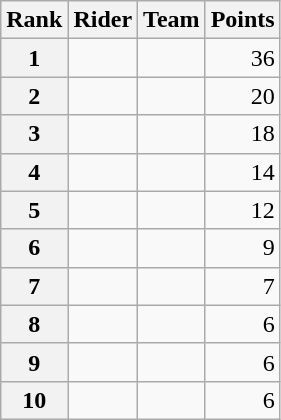<table class="wikitable" margin-bottom:0;">
<tr>
<th scope="col">Rank</th>
<th scope="col">Rider</th>
<th scope="col">Team</th>
<th scope="col">Points</th>
</tr>
<tr>
<th scope="row">1</th>
<td> </td>
<td></td>
<td align="right">36</td>
</tr>
<tr>
<th scope="row">2</th>
<td></td>
<td></td>
<td align="right">20</td>
</tr>
<tr>
<th scope="row">3</th>
<td></td>
<td></td>
<td align="right">18</td>
</tr>
<tr>
<th scope="row">4</th>
<td></td>
<td></td>
<td align="right">14</td>
</tr>
<tr>
<th scope="row">5</th>
<td></td>
<td></td>
<td align="right">12</td>
</tr>
<tr>
<th scope="row">6</th>
<td></td>
<td></td>
<td align="right">9</td>
</tr>
<tr>
<th scope="row">7</th>
<td></td>
<td></td>
<td align="right">7</td>
</tr>
<tr>
<th scope="row">8</th>
<td></td>
<td></td>
<td align="right">6</td>
</tr>
<tr>
<th scope="row">9</th>
<td></td>
<td></td>
<td align="right">6</td>
</tr>
<tr>
<th scope="row">10</th>
<td> </td>
<td></td>
<td align="right">6</td>
</tr>
</table>
